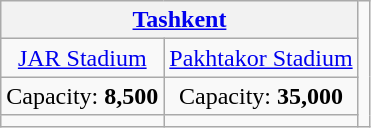<table class="wikitable" style="text-align:center">
<tr>
<th colspan=2><a href='#'>Tashkent</a></th>
<td rowspan=4></td>
</tr>
<tr>
<td><a href='#'>JAR Stadium</a></td>
<td><a href='#'>Pakhtakor Stadium</a></td>
</tr>
<tr>
<td>Capacity: <strong>8,500</strong></td>
<td>Capacity: <strong>35,000</strong></td>
</tr>
<tr>
<td></td>
<td></td>
</tr>
</table>
